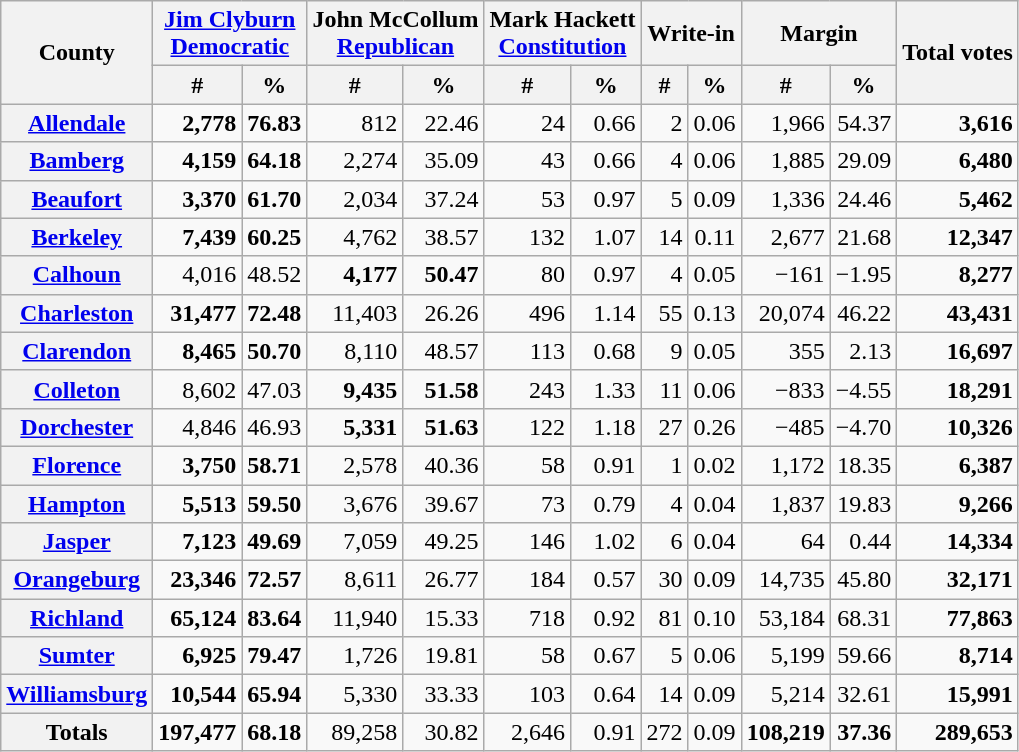<table class="wikitable sortable"  style="text-align:right">
<tr>
<th rowspan="2">County</th>
<th colspan="2"><a href='#'>Jim Clyburn</a><br><a href='#'>Democratic</a></th>
<th colspan="2">John McCollum<br><a href='#'>Republican</a></th>
<th colspan="2">Mark Hackett<br><a href='#'>Constitution</a></th>
<th colspan="2">Write-in</th>
<th colspan="2">Margin</th>
<th rowspan="2">Total votes</th>
</tr>
<tr>
<th data-sort-type="number" style="text-align:center;">#</th>
<th data-sort-type="number" style="text-align:center;">%</th>
<th data-sort-type="number" style="text-align:center;">#</th>
<th data-sort-type="number" style="text-align:center;">%</th>
<th data-sort-type="number" style="text-align:center;">#</th>
<th data-sort-type="number" style="text-align:center;">%</th>
<th data-sort-type="number" style="text-align:center;">#</th>
<th data-sort-type="number" style="text-align:center;">%</th>
<th data-sort-type="number" style="text-align:center;">#</th>
<th data-sort-type="number" style="text-align:center;">%</th>
</tr>
<tr>
<th><a href='#'>Allendale</a></th>
<td><strong>2,778</strong></td>
<td><strong>76.83</strong></td>
<td>812</td>
<td>22.46</td>
<td>24</td>
<td>0.66</td>
<td>2</td>
<td>0.06</td>
<td>1,966</td>
<td>54.37</td>
<td><strong>3,616</strong></td>
</tr>
<tr>
<th><a href='#'>Bamberg</a></th>
<td><strong>4,159</strong></td>
<td><strong>64.18</strong></td>
<td>2,274</td>
<td>35.09</td>
<td>43</td>
<td>0.66</td>
<td>4</td>
<td>0.06</td>
<td>1,885</td>
<td>29.09</td>
<td><strong>6,480</strong></td>
</tr>
<tr>
<th><a href='#'>Beaufort</a> </th>
<td><strong>3,370</strong></td>
<td><strong>61.70</strong></td>
<td>2,034</td>
<td>37.24</td>
<td>53</td>
<td>0.97</td>
<td>5</td>
<td>0.09</td>
<td>1,336</td>
<td>24.46</td>
<td><strong>5,462</strong></td>
</tr>
<tr>
<th><a href='#'>Berkeley</a> </th>
<td><strong>7,439</strong></td>
<td><strong>60.25</strong></td>
<td>4,762</td>
<td>38.57</td>
<td>132</td>
<td>1.07</td>
<td>14</td>
<td>0.11</td>
<td>2,677</td>
<td>21.68</td>
<td><strong>12,347</strong></td>
</tr>
<tr>
<th><a href='#'>Calhoun</a></th>
<td>4,016</td>
<td>48.52</td>
<td><strong>4,177</strong></td>
<td><strong>50.47</strong></td>
<td>80</td>
<td>0.97</td>
<td>4</td>
<td>0.05</td>
<td>−161</td>
<td>−1.95</td>
<td><strong>8,277</strong></td>
</tr>
<tr>
<th><a href='#'>Charleston</a> </th>
<td><strong>31,477</strong></td>
<td><strong>72.48</strong></td>
<td>11,403</td>
<td>26.26</td>
<td>496</td>
<td>1.14</td>
<td>55</td>
<td>0.13</td>
<td>20,074</td>
<td>46.22</td>
<td><strong>43,431</strong></td>
</tr>
<tr>
<th><a href='#'>Clarendon</a></th>
<td><strong>8,465</strong></td>
<td><strong>50.70</strong></td>
<td>8,110</td>
<td>48.57</td>
<td>113</td>
<td>0.68</td>
<td>9</td>
<td>0.05</td>
<td>355</td>
<td>2.13</td>
<td><strong>16,697</strong></td>
</tr>
<tr>
<th><a href='#'>Colleton</a> </th>
<td>8,602</td>
<td>47.03</td>
<td><strong>9,435</strong></td>
<td><strong>51.58</strong></td>
<td>243</td>
<td>1.33</td>
<td>11</td>
<td>0.06</td>
<td>−833</td>
<td>−4.55</td>
<td><strong>18,291</strong></td>
</tr>
<tr>
<th><a href='#'>Dorchester</a> </th>
<td>4,846</td>
<td>46.93</td>
<td><strong>5,331</strong></td>
<td><strong>51.63</strong></td>
<td>122</td>
<td>1.18</td>
<td>27</td>
<td>0.26</td>
<td>−485</td>
<td>−4.70</td>
<td><strong>10,326</strong></td>
</tr>
<tr>
<th><a href='#'>Florence</a> </th>
<td><strong>3,750</strong></td>
<td><strong>58.71</strong></td>
<td>2,578</td>
<td>40.36</td>
<td>58</td>
<td>0.91</td>
<td>1</td>
<td>0.02</td>
<td>1,172</td>
<td>18.35</td>
<td><strong>6,387</strong></td>
</tr>
<tr>
<th><a href='#'>Hampton</a></th>
<td><strong>5,513</strong></td>
<td><strong>59.50</strong></td>
<td>3,676</td>
<td>39.67</td>
<td>73</td>
<td>0.79</td>
<td>4</td>
<td>0.04</td>
<td>1,837</td>
<td>19.83</td>
<td><strong>9,266</strong></td>
</tr>
<tr>
<th><a href='#'>Jasper</a></th>
<td><strong>7,123</strong></td>
<td><strong>49.69</strong></td>
<td>7,059</td>
<td>49.25</td>
<td>146</td>
<td>1.02</td>
<td>6</td>
<td>0.04</td>
<td>64</td>
<td>0.44</td>
<td><strong>14,334</strong></td>
</tr>
<tr>
<th><a href='#'>Orangeburg</a> </th>
<td><strong>23,346</strong></td>
<td><strong>72.57</strong></td>
<td>8,611</td>
<td>26.77</td>
<td>184</td>
<td>0.57</td>
<td>30</td>
<td>0.09</td>
<td>14,735</td>
<td>45.80</td>
<td><strong>32,171</strong></td>
</tr>
<tr>
<th><a href='#'>Richland</a> </th>
<td><strong>65,124</strong></td>
<td><strong>83.64</strong></td>
<td>11,940</td>
<td>15.33</td>
<td>718</td>
<td>0.92</td>
<td>81</td>
<td>0.10</td>
<td>53,184</td>
<td>68.31</td>
<td><strong>77,863</strong></td>
</tr>
<tr>
<th><a href='#'>Sumter</a> </th>
<td><strong>6,925</strong></td>
<td><strong>79.47</strong></td>
<td>1,726</td>
<td>19.81</td>
<td>58</td>
<td>0.67</td>
<td>5</td>
<td>0.06</td>
<td>5,199</td>
<td>59.66</td>
<td><strong>8,714</strong></td>
</tr>
<tr>
<th><a href='#'>Williamsburg</a></th>
<td><strong>10,544</strong></td>
<td><strong>65.94</strong></td>
<td>5,330</td>
<td>33.33</td>
<td>103</td>
<td>0.64</td>
<td>14</td>
<td>0.09</td>
<td>5,214</td>
<td>32.61</td>
<td><strong>15,991</strong></td>
</tr>
<tr>
<th data-sort-value="ZZZ">Totals</th>
<td><strong>197,477</strong></td>
<td><strong>68.18</strong></td>
<td>89,258</td>
<td>30.82</td>
<td>2,646</td>
<td>0.91</td>
<td>272</td>
<td>0.09</td>
<td><strong>108,219</strong></td>
<td><strong>37.36</strong></td>
<td><strong>289,653</strong></td>
</tr>
</table>
